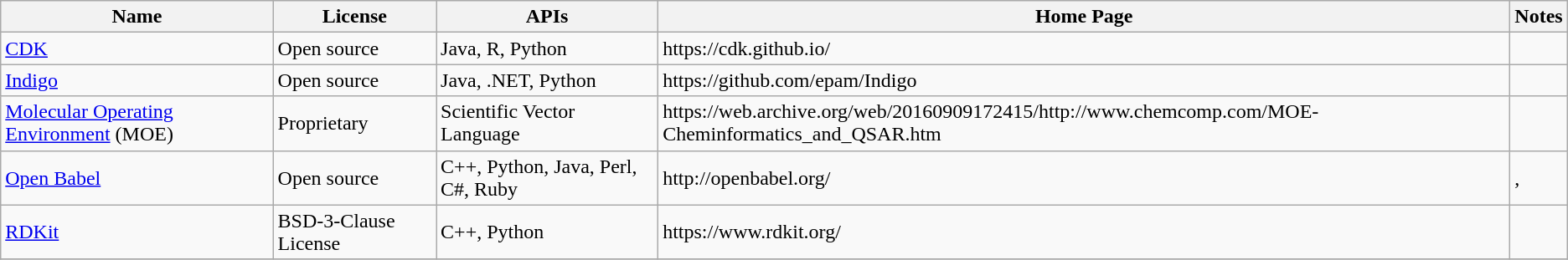<table class="wikitable">
<tr>
<th>Name</th>
<th>License</th>
<th>APIs</th>
<th>Home Page</th>
<th>Notes</th>
</tr>
<tr>
<td><a href='#'>CDK</a></td>
<td>Open source</td>
<td>Java, R, Python</td>
<td>https://cdk.github.io/</td>
<td></td>
</tr>
<tr>
<td><a href='#'>Indigo</a></td>
<td>Open source</td>
<td>Java, .NET, Python</td>
<td>https://github.com/epam/Indigo</td>
<td></td>
</tr>
<tr>
<td><a href='#'>Molecular Operating Environment</a> (MOE)</td>
<td>Proprietary</td>
<td>Scientific Vector Language</td>
<td>https://web.archive.org/web/20160909172415/http://www.chemcomp.com/MOE-Cheminformatics_and_QSAR.htm</td>
<td></td>
</tr>
<tr>
<td><a href='#'>Open Babel</a></td>
<td>Open source</td>
<td>C++, Python, Java, Perl, C#, Ruby</td>
<td>http://openbabel.org/</td>
<td>,</td>
</tr>
<tr>
<td><a href='#'>RDKit</a></td>
<td>BSD-3-Clause License</td>
<td>C++, Python</td>
<td>https://www.rdkit.org/</td>
<td></td>
</tr>
<tr>
</tr>
</table>
